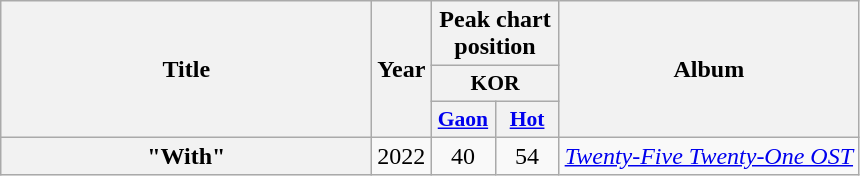<table class="wikitable plainrowheaders" style="text-align:center">
<tr>
<th scope="col" rowspan="3" style="width:15em">Title</th>
<th scope="col" rowspan="3">Year</th>
<th scope="col" colspan="2">Peak chart position</th>
<th scope="col" rowspan="3">Album</th>
</tr>
<tr>
<th scope="col" colspan="2" style="width:2.5em;font-size:90%">KOR</th>
</tr>
<tr>
<th scope="col" style="width:2.5em;font-size:90%"><a href='#'>Gaon</a><br></th>
<th scope="col" style="width:2.5em;font-size:90%"><a href='#'>Hot</a><br></th>
</tr>
<tr>
<th scope="row">"With" <br></th>
<td>2022</td>
<td>40</td>
<td>54</td>
<td><em><a href='#'>Twenty-Five Twenty-One OST</a></em></td>
</tr>
</table>
